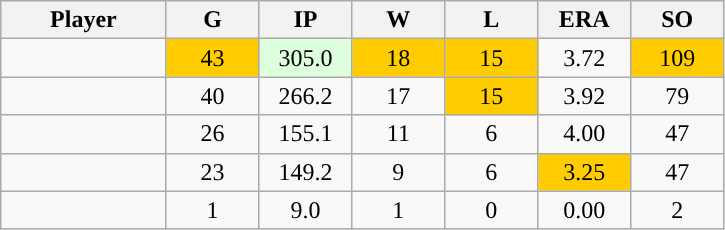<table class="wikitable sortable">
<tr>
<th bgcolor="#DDDDFF" width="16%">Player</th>
<th bgcolor="#DDDDFF" width="9%">G</th>
<th bgcolor="#DDDDFF" width="9%">IP</th>
<th bgcolor="#DDDDFF" width="9%">W</th>
<th bgcolor="#DDDDFF" width="9%">L</th>
<th bgcolor="#DDDDFF" width="9%">ERA</th>
<th bgcolor="#DDDDFF" width="9%">SO</th>
</tr>
<tr align="center">
<td></td>
<td style="background:#fc0;">43</td>
<td style="background:#DDFFDD;">305.0</td>
<td style="background:#fc0;">18</td>
<td style="background:#fc0;">15</td>
<td>3.72</td>
<td style="background:#fc0;">109</td>
</tr>
<tr align="center">
<td></td>
<td>40</td>
<td>266.2</td>
<td>17</td>
<td style="background:#fc0;">15</td>
<td>3.92</td>
<td>79</td>
</tr>
<tr align="center">
<td></td>
<td>26</td>
<td>155.1</td>
<td>11</td>
<td>6</td>
<td>4.00</td>
<td>47</td>
</tr>
<tr align="center">
<td></td>
<td>23</td>
<td>149.2</td>
<td>9</td>
<td>6</td>
<td style="background:#fc0;">3.25</td>
<td>47</td>
</tr>
<tr align="center">
<td></td>
<td>1</td>
<td>9.0</td>
<td>1</td>
<td>0</td>
<td>0.00</td>
<td>2</td>
</tr>
</table>
